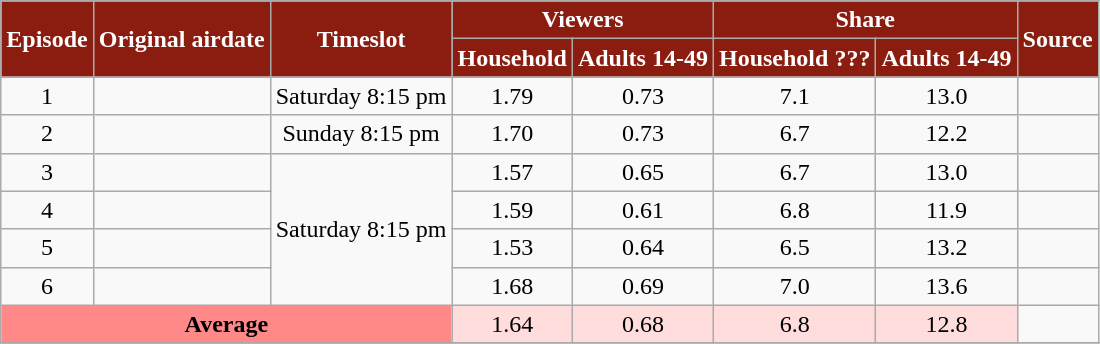<table class="wikitable" style="text-align:center;">
<tr>
<th style="background:#8b1c10; color:#fff;" rowspan="2">Episode</th>
<th style="background:#8b1c10; color:#fff;" rowspan="2">Original airdate</th>
<th style="background:#8b1c10; color:#fff;" rowspan="2">Timeslot</th>
<th style="background:#8b1c10; color:#fff;" colspan="2">Viewers<br><small></small></th>
<th style="background:#8b1c10; color:#fff;" colspan="2">Share<br><small></small></th>
<th style="background:#8b1c10; color:#fff;" rowspan="2">Source</th>
</tr>
<tr>
<th style="background:#8b1c10; color:#fff;">Household</th>
<th style="background:#8b1c10; color:#fff;">Adults 14-49</th>
<th style="background:#8b1c10; color:#fff;">Household ???</th>
<th style="background:#8b1c10; color:#fff;">Adults 14-49</th>
</tr>
<tr>
<td>1</td>
<td></td>
<td>Saturday 8:15 pm</td>
<td>1.79</td>
<td>0.73</td>
<td>7.1</td>
<td>13.0</td>
<td></td>
</tr>
<tr>
<td>2</td>
<td></td>
<td>Sunday 8:15 pm</td>
<td>1.70</td>
<td>0.73</td>
<td>6.7</td>
<td>12.2</td>
<td></td>
</tr>
<tr>
<td>3</td>
<td></td>
<td rowspan="4">Saturday 8:15 pm</td>
<td>1.57</td>
<td>0.65</td>
<td>6.7</td>
<td>13.0</td>
<td></td>
</tr>
<tr>
<td>4</td>
<td></td>
<td>1.59</td>
<td>0.61</td>
<td>6.8</td>
<td>11.9</td>
<td></td>
</tr>
<tr>
<td>5</td>
<td></td>
<td>1.53</td>
<td>0.64</td>
<td>6.5</td>
<td>13.2</td>
<td></td>
</tr>
<tr>
<td>6</td>
<td></td>
<td>1.68</td>
<td>0.69</td>
<td>7.0</td>
<td>13.6</td>
<td></td>
</tr>
<tr>
<th style="background:#ff8888;" colspan="3">Average</th>
<td style="background:#ffdddd;">1.64</td>
<td style="background:#ffdddd;">0.68</td>
<td style="background:#ffdddd;">6.8</td>
<td style="background:#ffdddd;">12.8</td>
<td></td>
</tr>
<tr>
</tr>
</table>
